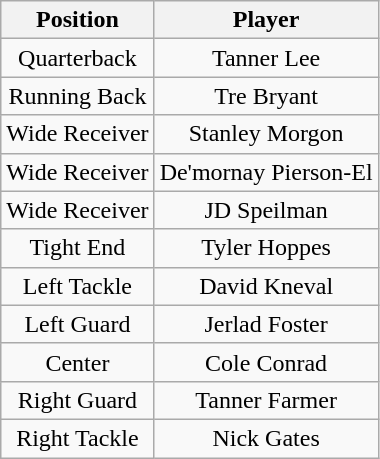<table class="wikitable" style="text-align: center;">
<tr>
<th>Position</th>
<th>Player</th>
</tr>
<tr>
<td>Quarterback</td>
<td>Tanner Lee</td>
</tr>
<tr>
<td>Running Back</td>
<td>Tre Bryant</td>
</tr>
<tr>
<td>Wide Receiver</td>
<td>Stanley Morgon</td>
</tr>
<tr>
<td>Wide Receiver</td>
<td>De'mornay Pierson-El</td>
</tr>
<tr>
<td>Wide Receiver</td>
<td>JD Speilman</td>
</tr>
<tr>
<td>Tight End</td>
<td>Tyler Hoppes</td>
</tr>
<tr>
<td>Left Tackle</td>
<td>David Kneval</td>
</tr>
<tr>
<td>Left Guard</td>
<td>Jerlad Foster</td>
</tr>
<tr>
<td>Center</td>
<td>Cole Conrad</td>
</tr>
<tr>
<td>Right Guard</td>
<td>Tanner Farmer</td>
</tr>
<tr>
<td>Right Tackle</td>
<td>Nick Gates</td>
</tr>
</table>
